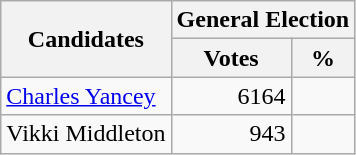<table class=wikitable>
<tr>
<th colspan=1 rowspan=2><strong>Candidates</strong></th>
<th colspan=2><strong>General Election</strong></th>
</tr>
<tr>
<th>Votes</th>
<th>%</th>
</tr>
<tr>
<td><a href='#'>Charles Yancey</a></td>
<td align="right">6164</td>
<td align="right"></td>
</tr>
<tr>
<td>Vikki Middleton</td>
<td align="right">943</td>
<td align="right"></td>
</tr>
</table>
